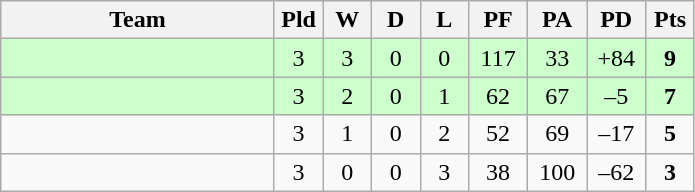<table class="wikitable" style="text-align:center;">
<tr>
<th width=175>Team</th>
<th width=25 abbr="Played">Pld</th>
<th width=25 abbr="Won">W</th>
<th width=25 abbr="Drawn">D</th>
<th width=25 abbr="Lost">L</th>
<th width=32 abbr="Points for">PF</th>
<th width=32 abbr="Points against">PA</th>
<th width=32 abbr="Points difference">PD</th>
<th width=25 abbr="Points">Pts</th>
</tr>
<tr bgcolor=ccffcc>
<td align=left></td>
<td>3</td>
<td>3</td>
<td>0</td>
<td>0</td>
<td>117</td>
<td>33</td>
<td>+84</td>
<td><strong>9</strong></td>
</tr>
<tr bgcolor=ccffcc>
<td align=left></td>
<td>3</td>
<td>2</td>
<td>0</td>
<td>1</td>
<td>62</td>
<td>67</td>
<td>–5</td>
<td><strong>7</strong></td>
</tr>
<tr>
<td align=left></td>
<td>3</td>
<td>1</td>
<td>0</td>
<td>2</td>
<td>52</td>
<td>69</td>
<td>–17</td>
<td><strong>5</strong></td>
</tr>
<tr>
<td align=left></td>
<td>3</td>
<td>0</td>
<td>0</td>
<td>3</td>
<td>38</td>
<td>100</td>
<td>–62</td>
<td><strong>3</strong></td>
</tr>
</table>
